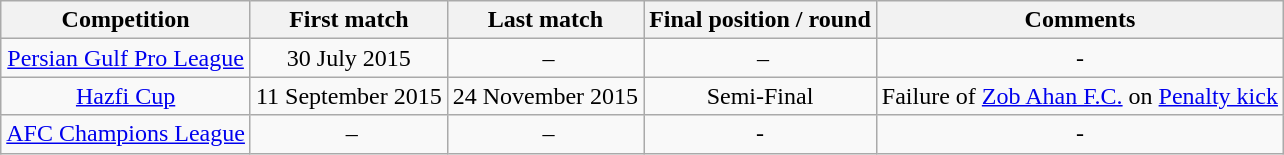<table class="wikitable">
<tr>
<th>Competition</th>
<th>First match</th>
<th>Last match</th>
<th>Final position / round</th>
<th>Comments</th>
</tr>
<tr>
<td style="text-align:center;"><a href='#'>Persian Gulf Pro League</a></td>
<td style="text-align:center;">30 July 2015</td>
<td style="text-align:center;"> –</td>
<td style="text-align:center;"> –</td>
<td style="text-align:center;">-</td>
</tr>
<tr>
<td style="text-align:center;"><a href='#'>Hazfi Cup</a></td>
<td style="text-align:center;">11 September 2015</td>
<td style="text-align:center;">24 November 2015</td>
<td style="text-align:center;">Semi-Final</td>
<td style="text-align:center;">Failure of <a href='#'>Zob Ahan F.C.</a> on <a href='#'>Penalty kick</a></td>
</tr>
<tr>
<td style="text-align:center;"><a href='#'>AFC Champions League</a></td>
<td style="text-align:center;"> –</td>
<td style="text-align:center;"> –</td>
<td style="text-align:center;">-</td>
<td style="text-align:center;">-</td>
</tr>
</table>
